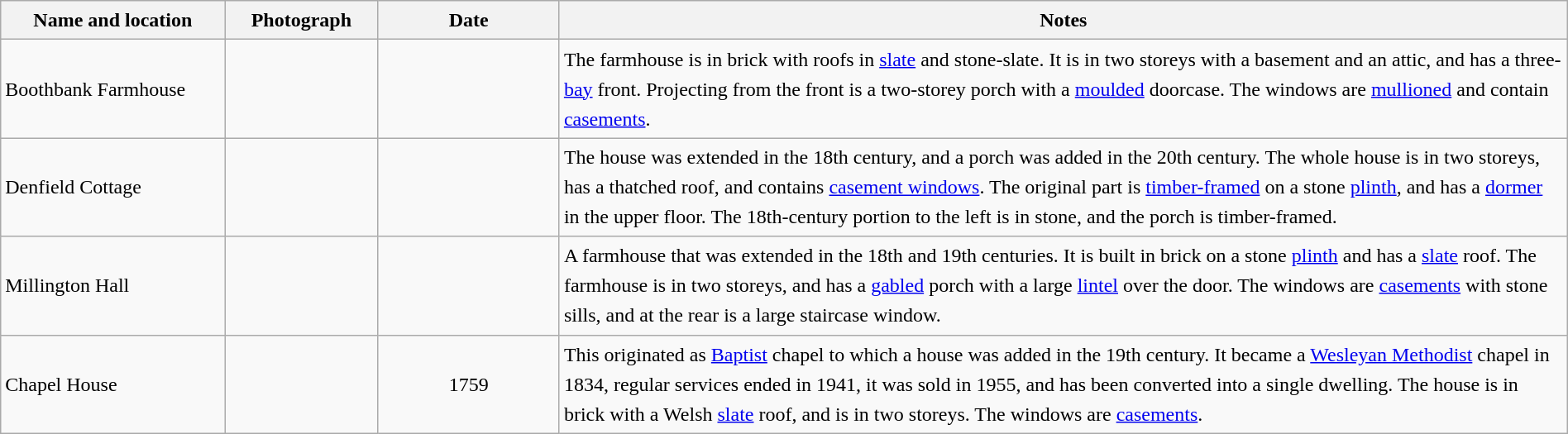<table class="wikitable sortable plainrowheaders" style="width:100%;border:0px;text-align:left;line-height:150%;">
<tr>
<th scope="col"  style="width:150px">Name and location</th>
<th scope="col"  style="width:100px" class="unsortable">Photograph</th>
<th scope="col"  style="width:120px">Date</th>
<th scope="col"  style="width:700px" class="unsortable">Notes</th>
</tr>
<tr>
<td>Boothbank Farmhouse<br><small></small></td>
<td></td>
<td align="center"></td>
<td>The farmhouse is in brick with roofs in <a href='#'>slate</a> and stone-slate.  It is in two storeys with a basement and an attic, and has a three-<a href='#'>bay</a> front.  Projecting from the front is a two-storey porch with a <a href='#'>moulded</a> doorcase.  The windows are <a href='#'>mullioned</a> and contain <a href='#'>casements</a>.</td>
</tr>
<tr>
<td>Denfield Cottage<br><small></small></td>
<td></td>
<td align="center"></td>
<td>The house was extended in the 18th century, and a porch was added in the 20th century.  The whole house is in two storeys, has a thatched roof, and contains <a href='#'>casement windows</a>.  The original part is <a href='#'>timber-framed</a> on a stone <a href='#'>plinth</a>, and has a <a href='#'>dormer</a> in the upper floor.  The 18th-century portion to the left is in stone, and the porch is timber-framed.</td>
</tr>
<tr>
<td>Millington Hall<br><small></small></td>
<td></td>
<td align="center"></td>
<td>A farmhouse that was extended in the 18th and 19th centuries.  It is built in brick on a stone <a href='#'>plinth</a> and has a <a href='#'>slate</a> roof. The farmhouse is in two storeys, and has a <a href='#'>gabled</a> porch with a large <a href='#'>lintel</a> over the door.  The windows are <a href='#'>casements</a> with stone sills, and at the rear is a large staircase window.</td>
</tr>
<tr>
<td>Chapel House<br><small></small></td>
<td></td>
<td align="center">1759</td>
<td>This originated as <a href='#'>Baptist</a> chapel to which a house was added in the 19th century.  It became a <a href='#'>Wesleyan Methodist</a> chapel in 1834, regular services ended in 1941, it was sold in 1955, and has been converted into a single dwelling.  The house is in brick with a Welsh <a href='#'>slate</a> roof, and is in two storeys.  The windows are <a href='#'>casements</a>.</td>
</tr>
<tr>
</tr>
</table>
